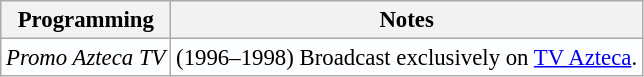<table class="wikitable" style="background:#fcfdff; font-size:95%;">
<tr>
<th>Programming</th>
<th>Notes</th>
</tr>
<tr>
<td><em>Promo Azteca TV</em></td>
<td>(1996–1998) Broadcast exclusively on <a href='#'>TV Azteca</a>.</td>
</tr>
</table>
